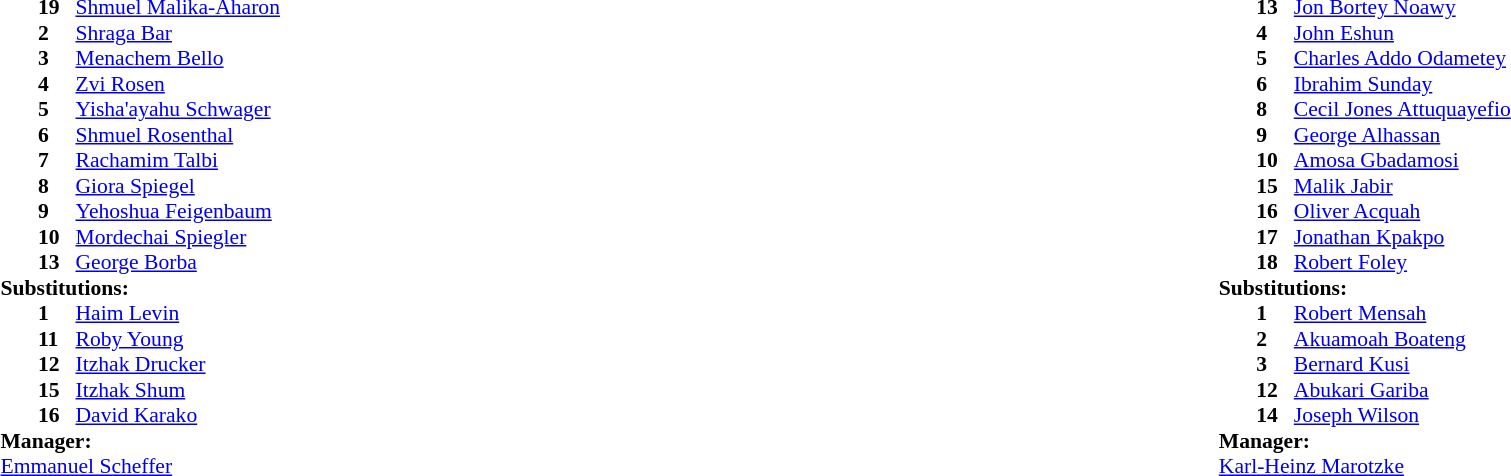<table width="100%">
<tr>
<td valign="top" width="40%"><br><table style="font-size:90%" cellspacing="0" cellpadding="0">
<tr>
<th width=25></th>
<th width=25></th>
</tr>
<tr>
<td></td>
<td><strong>19</strong></td>
<td><a href='#'>Shmuel Malika-Aharon</a></td>
</tr>
<tr>
<td></td>
<td><strong>2</strong></td>
<td><a href='#'>Shraga Bar</a></td>
</tr>
<tr>
<td></td>
<td><strong>3</strong></td>
<td><a href='#'>Menachem Bello</a></td>
</tr>
<tr>
<td></td>
<td><strong>4</strong></td>
<td><a href='#'>Zvi Rosen</a></td>
<td></td>
</tr>
<tr>
<td></td>
<td><strong>5</strong></td>
<td><a href='#'>Yisha'ayahu Schwager</a></td>
</tr>
<tr>
<td></td>
<td><strong>6</strong></td>
<td><a href='#'>Shmuel Rosenthal</a></td>
</tr>
<tr>
<td></td>
<td><strong>7</strong></td>
<td><a href='#'>Rachamim Talbi</a></td>
<td></td>
</tr>
<tr>
<td></td>
<td><strong>8</strong></td>
<td><a href='#'>Giora Spiegel</a></td>
</tr>
<tr>
<td></td>
<td><strong>9</strong></td>
<td><a href='#'>Yehoshua Feigenbaum</a></td>
</tr>
<tr>
<td></td>
<td><strong>10</strong></td>
<td><a href='#'>Mordechai Spiegler</a></td>
</tr>
<tr>
<td></td>
<td><strong>13</strong></td>
<td><a href='#'>George Borba</a></td>
</tr>
<tr>
<td colspan=3><strong>Substitutions:</strong></td>
</tr>
<tr>
<td></td>
<td><strong>1</strong></td>
<td><a href='#'>Haim Levin</a></td>
</tr>
<tr>
<td></td>
<td><strong>11</strong></td>
<td><a href='#'>Roby Young</a></td>
</tr>
<tr>
<td></td>
<td><strong>12</strong></td>
<td><a href='#'>Itzhak Drucker</a></td>
</tr>
<tr>
<td></td>
<td><strong>15</strong></td>
<td><a href='#'>Itzhak Shum</a></td>
</tr>
<tr>
<td></td>
<td><strong>16</strong></td>
<td><a href='#'>David Karako</a></td>
</tr>
<tr>
<td colspan=3><strong>Manager:</strong></td>
</tr>
<tr>
<td colspan=3> <a href='#'>Emmanuel Scheffer</a></td>
</tr>
</table>
</td>
<td valign="top" width="50%"><br><table style="font-size:90%; margin:auto" cellspacing="0" cellpadding="0">
<tr>
<th width=25></th>
<th width=25></th>
</tr>
<tr>
<td></td>
<td><strong>13</strong></td>
<td><a href='#'>Jon Bortey Noawy</a></td>
<td></td>
</tr>
<tr>
<td></td>
<td><strong>4</strong></td>
<td><a href='#'>John Eshun</a></td>
</tr>
<tr>
<td></td>
<td><strong>5</strong></td>
<td><a href='#'>Charles Addo Odametey</a></td>
</tr>
<tr>
<td></td>
<td><strong>6</strong></td>
<td><a href='#'>Ibrahim Sunday</a></td>
<td></td>
</tr>
<tr>
<td></td>
<td><strong>8</strong></td>
<td><a href='#'>Cecil Jones Attuquayefio</a></td>
<td></td>
</tr>
<tr>
<td></td>
<td><strong>9</strong></td>
<td><a href='#'>George Alhassan</a></td>
<td></td>
</tr>
<tr>
<td></td>
<td><strong>10</strong></td>
<td><a href='#'>Amosa Gbadamosi</a></td>
</tr>
<tr>
<td></td>
<td><strong>15</strong></td>
<td><a href='#'>Malik Jabir</a></td>
</tr>
<tr>
<td></td>
<td><strong>16</strong></td>
<td><a href='#'>Oliver Acquah</a></td>
</tr>
<tr>
<td></td>
<td><strong>17</strong></td>
<td><a href='#'>Jonathan Kpakpo</a></td>
<td></td>
</tr>
<tr>
<td></td>
<td><strong>18</strong></td>
<td><a href='#'>Robert Foley</a></td>
</tr>
<tr>
<td colspan=3><strong>Substitutions:</strong></td>
</tr>
<tr>
<td></td>
<td><strong>1</strong></td>
<td><a href='#'>Robert Mensah</a></td>
</tr>
<tr>
<td></td>
<td><strong>2</strong></td>
<td><a href='#'>Akuamoah Boateng</a></td>
</tr>
<tr>
<td></td>
<td><strong>3</strong></td>
<td><a href='#'>Bernard Kusi</a></td>
</tr>
<tr>
<td></td>
<td><strong>12</strong></td>
<td><a href='#'>Abukari Gariba</a></td>
<td></td>
</tr>
<tr>
<td></td>
<td><strong>14</strong></td>
<td><a href='#'>Joseph Wilson</a></td>
</tr>
<tr>
<td colspan=3><strong>Manager:</strong></td>
</tr>
<tr>
<td colspan=3> <a href='#'>Karl-Heinz Marotzke</a></td>
</tr>
</table>
</td>
</tr>
</table>
